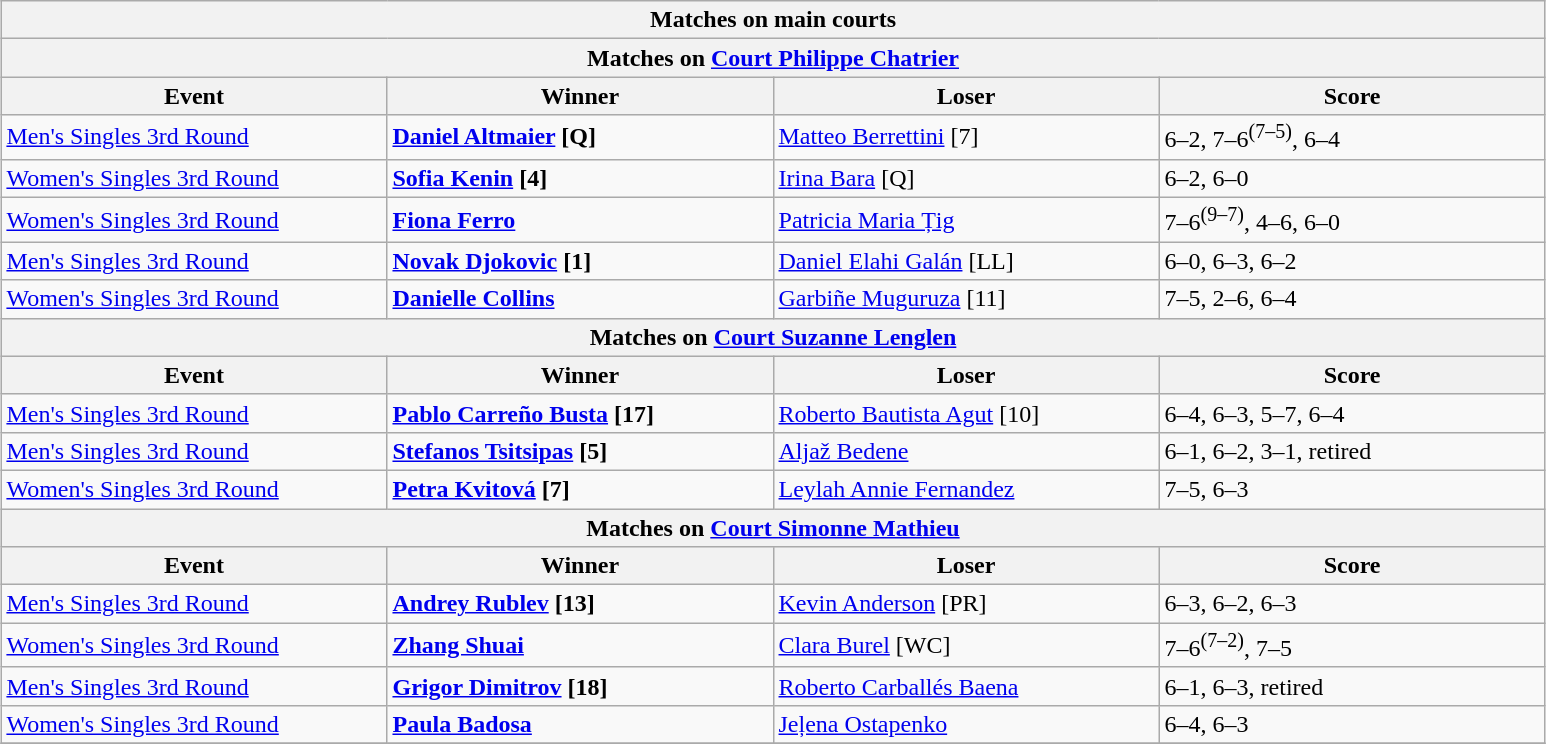<table class="wikitable" style="margin:auto;">
<tr>
<th colspan="4" style="white-space:nowrap;">Matches on main courts</th>
</tr>
<tr>
<th colspan="4"><strong>Matches on <a href='#'>Court Philippe Chatrier</a></strong></th>
</tr>
<tr>
<th width=250>Event</th>
<th width=250>Winner</th>
<th width=250>Loser</th>
<th width=250>Score</th>
</tr>
<tr>
<td><a href='#'>Men's Singles 3rd Round</a></td>
<td><strong> <a href='#'>Daniel Altmaier</a> [Q]</strong></td>
<td> <a href='#'>Matteo Berrettini</a> [7]</td>
<td>6–2, 7–6<sup>(7–5)</sup>, 6–4</td>
</tr>
<tr>
<td><a href='#'>Women's Singles 3rd Round</a></td>
<td><strong> <a href='#'>Sofia Kenin</a> [4]</strong></td>
<td> <a href='#'>Irina Bara</a> [Q]</td>
<td>6–2, 6–0</td>
</tr>
<tr>
<td><a href='#'>Women's Singles 3rd Round</a></td>
<td><strong> <a href='#'>Fiona Ferro</a></strong></td>
<td> <a href='#'>Patricia Maria Țig</a></td>
<td>7–6<sup>(9–7)</sup>, 4–6, 6–0</td>
</tr>
<tr>
<td><a href='#'>Men's Singles 3rd Round</a></td>
<td><strong> <a href='#'>Novak Djokovic</a> [1]</strong></td>
<td> <a href='#'>Daniel Elahi Galán</a> [LL]</td>
<td>6–0, 6–3, 6–2</td>
</tr>
<tr>
<td><a href='#'>Women's Singles 3rd Round</a></td>
<td><strong> <a href='#'>Danielle Collins</a></strong></td>
<td> <a href='#'>Garbiñe Muguruza</a> [11]</td>
<td>7–5, 2–6, 6–4</td>
</tr>
<tr>
<th colspan="4"><strong>Matches on <a href='#'>Court Suzanne Lenglen</a></strong></th>
</tr>
<tr>
<th width=250>Event</th>
<th width=250>Winner</th>
<th width=250>Loser</th>
<th width=250>Score</th>
</tr>
<tr>
<td><a href='#'>Men's Singles 3rd Round</a></td>
<td><strong> <a href='#'>Pablo Carreño Busta</a> [17]</strong></td>
<td> <a href='#'>Roberto Bautista Agut</a> [10]</td>
<td>6–4, 6–3, 5–7, 6–4</td>
</tr>
<tr>
<td><a href='#'>Men's Singles 3rd Round</a></td>
<td><strong> <a href='#'>Stefanos Tsitsipas</a> [5]</strong></td>
<td> <a href='#'>Aljaž Bedene</a></td>
<td>6–1, 6–2, 3–1, retired</td>
</tr>
<tr>
<td><a href='#'>Women's Singles 3rd Round</a></td>
<td><strong> <a href='#'>Petra Kvitová</a> [7]</strong></td>
<td> <a href='#'>Leylah Annie Fernandez</a></td>
<td>7–5, 6–3</td>
</tr>
<tr>
<th colspan="4"><strong>Matches on <a href='#'>Court Simonne Mathieu</a></strong></th>
</tr>
<tr>
<th width=250>Event</th>
<th width=250>Winner</th>
<th width=250>Loser</th>
<th width=250>Score</th>
</tr>
<tr>
<td><a href='#'>Men's Singles 3rd Round</a></td>
<td><strong> <a href='#'>Andrey Rublev</a> [13]</strong></td>
<td> <a href='#'>Kevin Anderson</a> [PR]</td>
<td>6–3, 6–2, 6–3</td>
</tr>
<tr>
<td><a href='#'>Women's Singles 3rd Round</a></td>
<td><strong> <a href='#'>Zhang Shuai</a></strong></td>
<td> <a href='#'>Clara Burel</a> [WC]</td>
<td>7–6<sup>(7–2)</sup>, 7–5</td>
</tr>
<tr>
<td><a href='#'>Men's Singles 3rd Round</a></td>
<td><strong> <a href='#'>Grigor Dimitrov</a> [18]</strong></td>
<td> <a href='#'>Roberto Carballés Baena</a></td>
<td>6–1, 6–3, retired</td>
</tr>
<tr>
<td><a href='#'>Women's Singles 3rd Round</a></td>
<td><strong> <a href='#'>Paula Badosa</a></strong></td>
<td> <a href='#'>Jeļena Ostapenko</a></td>
<td>6–4, 6–3</td>
</tr>
<tr>
</tr>
</table>
